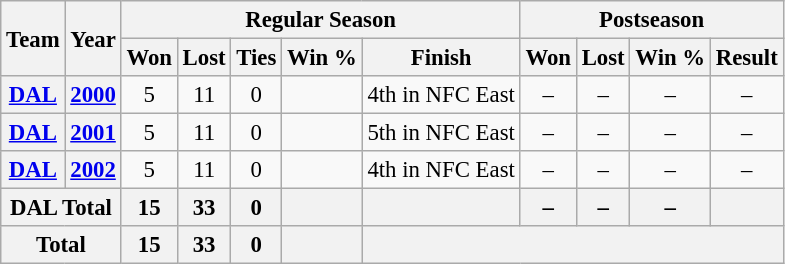<table class="wikitable" style="font-size: 95%; text-align:center;">
<tr>
<th rowspan="2">Team</th>
<th rowspan="2">Year</th>
<th colspan="5">Regular Season</th>
<th colspan="4">Postseason</th>
</tr>
<tr>
<th>Won</th>
<th>Lost</th>
<th>Ties</th>
<th>Win %</th>
<th>Finish</th>
<th>Won</th>
<th>Lost</th>
<th>Win %</th>
<th>Result</th>
</tr>
<tr>
<th><a href='#'>DAL</a></th>
<th><a href='#'>2000</a></th>
<td>5</td>
<td>11</td>
<td>0</td>
<td></td>
<td>4th in NFC East</td>
<td>–</td>
<td>–</td>
<td>–</td>
<td>–</td>
</tr>
<tr>
<th><a href='#'>DAL</a></th>
<th><a href='#'>2001</a></th>
<td>5</td>
<td>11</td>
<td>0</td>
<td></td>
<td>5th in NFC East</td>
<td>–</td>
<td>–</td>
<td>–</td>
<td>–</td>
</tr>
<tr>
<th><a href='#'>DAL</a></th>
<th><a href='#'>2002</a></th>
<td>5</td>
<td>11</td>
<td>0</td>
<td></td>
<td>4th in NFC East</td>
<td>–</td>
<td>–</td>
<td>–</td>
<td>–</td>
</tr>
<tr>
<th colspan="2">DAL Total</th>
<th>15</th>
<th>33</th>
<th>0</th>
<th></th>
<th></th>
<th>–</th>
<th>–</th>
<th>–</th>
<th></th>
</tr>
<tr>
<th colspan="2">Total</th>
<th>15</th>
<th>33</th>
<th>0</th>
<th></th>
<th colspan="5"></th>
</tr>
</table>
